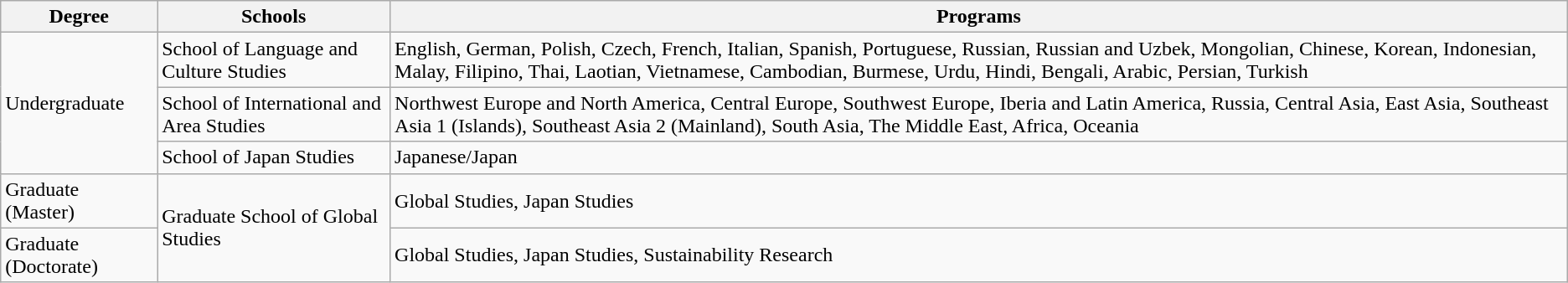<table class="wikitable">
<tr>
<th>Degree</th>
<th>Schools</th>
<th>Programs</th>
</tr>
<tr>
<td rowspan="3">Undergraduate</td>
<td>School of Language and Culture Studies</td>
<td>English, German, Polish, Czech, French, Italian, Spanish, Portuguese, Russian, Russian and Uzbek, Mongolian, Chinese, Korean, Indonesian, Malay, Filipino, Thai, Laotian, Vietnamese, Cambodian, Burmese, Urdu, Hindi, Bengali, Arabic, Persian, Turkish</td>
</tr>
<tr>
<td>School of International and Area Studies</td>
<td>Northwest Europe and North America, Central Europe, Southwest Europe, Iberia and Latin America, Russia, Central Asia, East Asia, Southeast Asia 1 (Islands), Southeast Asia 2 (Mainland), South Asia, The Middle East, Africa, Oceania</td>
</tr>
<tr>
<td>School of Japan Studies</td>
<td>Japanese/Japan</td>
</tr>
<tr>
<td>Graduate (Master)</td>
<td rowspan="2">Graduate School of Global Studies</td>
<td>Global Studies, Japan Studies</td>
</tr>
<tr>
<td>Graduate (Doctorate)</td>
<td>Global Studies, Japan Studies, Sustainability Research</td>
</tr>
</table>
